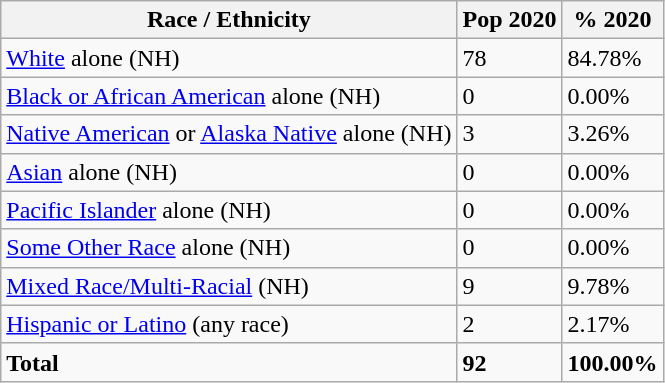<table class="wikitable">
<tr>
<th>Race / Ethnicity</th>
<th>Pop 2020</th>
<th>% 2020</th>
</tr>
<tr>
<td><a href='#'>White</a> alone (NH)</td>
<td>78</td>
<td>84.78%</td>
</tr>
<tr>
<td><a href='#'>Black or African American</a> alone (NH)</td>
<td>0</td>
<td>0.00%</td>
</tr>
<tr>
<td><a href='#'>Native American</a> or <a href='#'>Alaska Native</a> alone (NH)</td>
<td>3</td>
<td>3.26%</td>
</tr>
<tr>
<td><a href='#'>Asian</a> alone (NH)</td>
<td>0</td>
<td>0.00%</td>
</tr>
<tr>
<td><a href='#'>Pacific Islander</a> alone (NH)</td>
<td>0</td>
<td>0.00%</td>
</tr>
<tr>
<td><a href='#'>Some Other Race</a> alone (NH)</td>
<td>0</td>
<td>0.00%</td>
</tr>
<tr>
<td><a href='#'>Mixed Race/Multi-Racial</a> (NH)</td>
<td>9</td>
<td>9.78%</td>
</tr>
<tr>
<td><a href='#'>Hispanic or Latino</a> (any race)</td>
<td>2</td>
<td>2.17%</td>
</tr>
<tr>
<td><strong>Total</strong></td>
<td><strong>92</strong></td>
<td><strong>100.00%</strong></td>
</tr>
</table>
